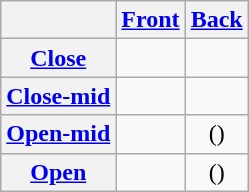<table class="wikitable" style="text-align: center">
<tr>
<th></th>
<th><a href='#'>Front</a></th>
<th><a href='#'>Back</a></th>
</tr>
<tr>
<th><a href='#'>Close</a></th>
<td></td>
<td></td>
</tr>
<tr>
<th><a href='#'>Close-mid</a></th>
<td></td>
<td></td>
</tr>
<tr>
<th><a href='#'>Open-mid</a></th>
<td></td>
<td>()</td>
</tr>
<tr>
<th><a href='#'>Open</a></th>
<td></td>
<td>()</td>
</tr>
</table>
